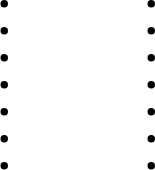<table>
<tr>
<td><br><ul><li></li><li></li><li></li><li></li><li></li><li></li><li></li></ul></td>
<td width=50></td>
<td valign=top><br><ul><li></li><li></li><li></li><li></li><li></li><li></li><li></li></ul></td>
</tr>
</table>
